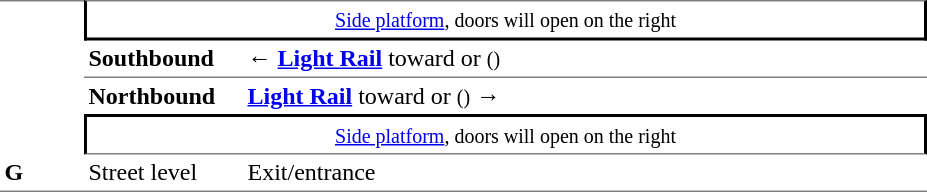<table table border=0 cellspacing=0 cellpadding=3>
<tr>
<td style="border-top:solid 1px gray;border-bottom:solid 1px gray;" rowspan=6 valign=bottom width=50><strong>G</strong></td>
</tr>
<tr>
<td style="border-bottom:solid 2px black;border-right:solid 2px black;border-left:solid 2px black;border-top:solid 1px gray;text-align:center;" colspan=2><small><a href='#'>Side platform</a>, doors will open on the right</small></td>
</tr>
<tr>
<td><span><strong>Southbound</strong></span></td>
<td>← <a href='#'><span><strong>Light Rail</strong></span></a> toward  or  <small>()</small></td>
</tr>
<tr>
<td style="border-top:solid 1px gray;"><span><strong>Northbound</strong></span></td>
<td style="border-top:solid 1px gray;"> <a href='#'><span><strong>Light Rail</strong></span></a> toward  or  <small>()</small> →</td>
</tr>
<tr>
<td style="border-bottom:solid 1px gray;border-right:solid 2px black;border-left:solid 2px black;border-top:solid 2px black;text-align:center;" colspan=2><small><a href='#'>Side platform</a>, doors will open on the right</small></td>
</tr>
<tr>
<td style="border-bottom:solid 1px gray;" width=100>Street level</td>
<td style="border-bottom:solid 1px gray;" width=450>Exit/entrance</td>
</tr>
</table>
